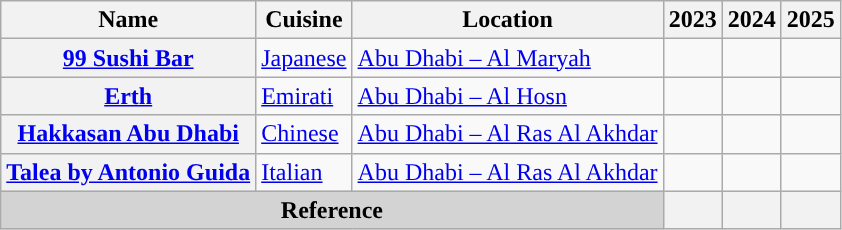<table class="wikitable sortable plainrowheaders" style="text-align:left;"">
<tr>
<th scope="col">Name</th>
<th scope="col">Cuisine</th>
<th scope="col">Location</th>
<th scope="col">2023</th>
<th scope="col">2024</th>
<th scope="col">2025</th>
</tr>
<tr>
<th scope="row"><a href='#'>99 Sushi Bar</a></th>
<td><a href='#'>Japanese</a></td>
<td><a href='#'>Abu Dhabi – Al Maryah</a></td>
<td></td>
<td></td>
<td></td>
</tr>
<tr>
<th scope="row"><a href='#'>Erth</a></th>
<td><a href='#'>Emirati</a></td>
<td><a href='#'>Abu Dhabi – Al Hosn</a></td>
<td></td>
<td></td>
<td></td>
</tr>
<tr>
<th scope="row"><a href='#'>Hakkasan Abu Dhabi</a></th>
<td><a href='#'>Chinese</a></td>
<td><a href='#'>Abu Dhabi – Al Ras Al Akhdar</a></td>
<td></td>
<td></td>
<td></td>
</tr>
<tr>
<th scope="row"><a href='#'>Talea by Antonio Guida</a></th>
<td><a href='#'>Italian</a></td>
<td><a href='#'>Abu Dhabi – Al Ras Al Akhdar</a></td>
<td></td>
<td></td>
<td></td>
</tr>
<tr>
<th colspan="3" style="text-align: center;background: lightgray;">Reference</th>
<th></th>
<th></th>
<th></th>
</tr>
</table>
